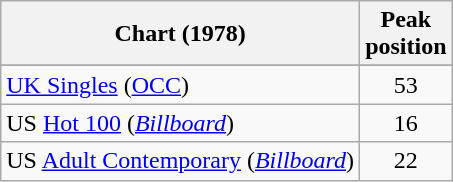<table class="wikitable sortable">
<tr>
<th style="text-align:center;">Chart (1978)</th>
<th style="text-align:center;">Peak<br>position</th>
</tr>
<tr>
</tr>
<tr>
<td align=left><a href='#'>UK Singles</a> (<a href='#'>OCC</a>)</td>
<td align=center>53</td>
</tr>
<tr>
<td align=left>US <a href='#'>Hot 100</a> (<em><a href='#'>Billboard</a></em>) </td>
<td align=center>16</td>
</tr>
<tr>
<td align=left>US <a href='#'>Adult Contemporary</a> (<em><a href='#'>Billboard</a></em>)</td>
<td align=center>22</td>
</tr>
</table>
